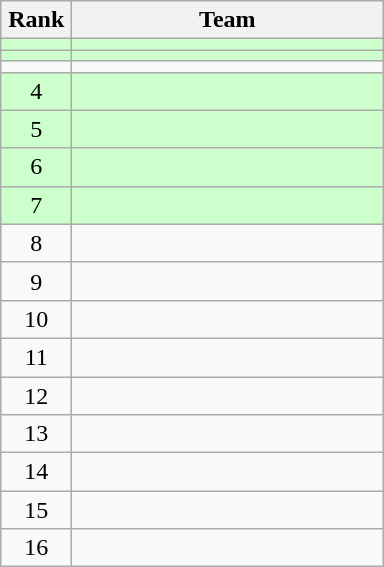<table class="wikitable" style="text-align: center;">
<tr>
<th width=40>Rank</th>
<th width=200>Team</th>
</tr>
<tr bgcolor=#ccffcc>
<td></td>
<td style="text-align:left;"></td>
</tr>
<tr bgcolor=#ccffcc>
<td></td>
<td style="text-align:left;"></td>
</tr>
<tr>
<td></td>
<td style="text-align:left;"></td>
</tr>
<tr bgcolor=#ccffcc>
<td>4</td>
<td style="text-align:left;"></td>
</tr>
<tr bgcolor=#ccffcc>
<td>5</td>
<td style="text-align:left;"></td>
</tr>
<tr bgcolor=#ccffcc>
<td>6</td>
<td style="text-align:left;"></td>
</tr>
<tr bgcolor=#ccffcc>
<td>7</td>
<td style="text-align:left;"></td>
</tr>
<tr>
<td>8</td>
<td style="text-align:left;"></td>
</tr>
<tr>
<td>9</td>
<td style="text-align:left;"></td>
</tr>
<tr>
<td>10</td>
<td style="text-align:left;"></td>
</tr>
<tr>
<td>11</td>
<td style="text-align:left;"></td>
</tr>
<tr>
<td>12</td>
<td style="text-align:left;"></td>
</tr>
<tr>
<td>13</td>
<td style="text-align:left;"></td>
</tr>
<tr>
<td>14</td>
<td style="text-align:left;"></td>
</tr>
<tr>
<td>15</td>
<td style="text-align:left;"></td>
</tr>
<tr>
<td>16</td>
<td style="text-align:left;"></td>
</tr>
</table>
